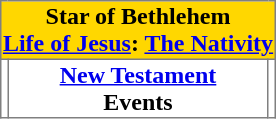<table border="1" style="border-collapse:collapse; margin:1em auto; text-align:center;">
<tr bgcolor="FFD700">
<td colspan=3><strong>Star of Bethlehem<br><a href='#'>Life of Jesus</a>: <a href='#'>The Nativity</a></strong></td>
</tr>
<tr bgcolor="white">
<td></td>
<td><strong><a href='#'>New Testament</a><br>Events</strong></td>
<td></td>
</tr>
</table>
